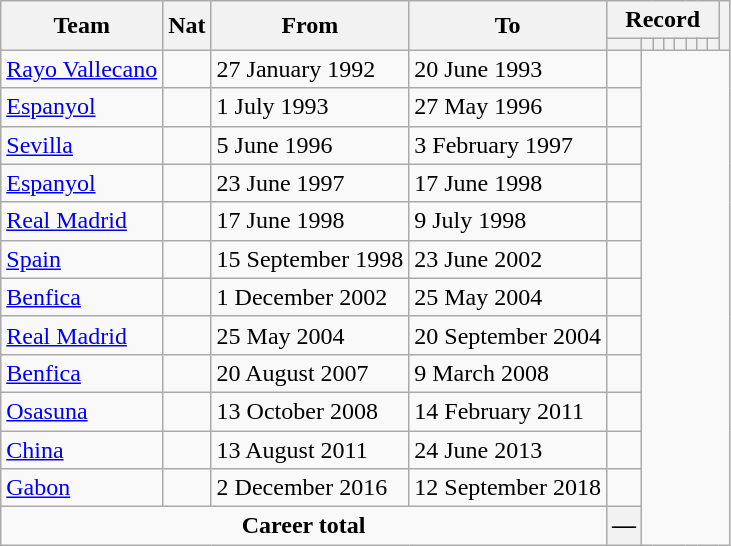<table class="wikitable" style="text-align: center">
<tr>
<th rowspan="2">Team</th>
<th rowspan="2">Nat</th>
<th rowspan="2">From</th>
<th rowspan="2">To</th>
<th colspan="8">Record</th>
<th rowspan=2></th>
</tr>
<tr>
<th></th>
<th></th>
<th></th>
<th></th>
<th></th>
<th></th>
<th></th>
<th></th>
</tr>
<tr>
<td align="left"><a href='#'>Rayo Vallecano</a></td>
<td></td>
<td align=left>27 January 1992</td>
<td align=left>20 June 1993<br></td>
<td></td>
</tr>
<tr>
<td align="left"><a href='#'>Espanyol</a></td>
<td></td>
<td align=left>1 July 1993</td>
<td align=left>27 May 1996<br></td>
<td></td>
</tr>
<tr>
<td align="left"><a href='#'>Sevilla</a></td>
<td></td>
<td align=left>5 June 1996</td>
<td align=left>3 February 1997<br></td>
<td></td>
</tr>
<tr>
<td align="left"><a href='#'>Espanyol</a></td>
<td></td>
<td align=left>23 June 1997</td>
<td align=left>17 June 1998<br></td>
<td></td>
</tr>
<tr>
<td align="left"><a href='#'>Real Madrid</a></td>
<td></td>
<td align=left>17 June 1998</td>
<td align=left>9 July 1998<br></td>
<td></td>
</tr>
<tr>
<td align="left"><a href='#'>Spain</a></td>
<td></td>
<td align=left>15 September 1998</td>
<td align=left>23 June 2002<br></td>
<td></td>
</tr>
<tr>
<td align="left"><a href='#'>Benfica</a></td>
<td></td>
<td align=left>1 December 2002</td>
<td align=left>25 May 2004<br></td>
<td></td>
</tr>
<tr>
<td align="left"><a href='#'>Real Madrid</a></td>
<td></td>
<td align=left>25 May 2004</td>
<td align=left>20 September 2004<br></td>
<td></td>
</tr>
<tr>
<td align="left"><a href='#'>Benfica</a></td>
<td></td>
<td align=left>20 August 2007</td>
<td align=left>9 March 2008<br></td>
<td></td>
</tr>
<tr>
<td align="left"><a href='#'>Osasuna</a></td>
<td></td>
<td align=left>13 October 2008</td>
<td align=left>14 February 2011<br></td>
<td></td>
</tr>
<tr>
<td align="left"><a href='#'>China</a></td>
<td></td>
<td align=left>13 August 2011</td>
<td align=left>24 June 2013<br></td>
<td></td>
</tr>
<tr>
<td align="left"><a href='#'>Gabon</a></td>
<td></td>
<td align=left>2 December 2016</td>
<td align=left>12 September 2018<br></td>
<td></td>
</tr>
<tr>
<td colspan=4><strong>Career total</strong><br></td>
<th>—</th>
</tr>
</table>
